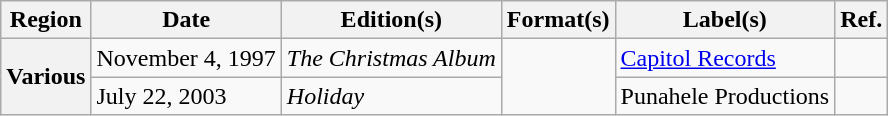<table class="wikitable plainrowheaders">
<tr>
<th>Region</th>
<th>Date</th>
<th>Edition(s)</th>
<th>Format(s)</th>
<th>Label(s)</th>
<th>Ref.</th>
</tr>
<tr>
<th rowspan="2" scope="row">Various</th>
<td>November 4, 1997</td>
<td><em>The Christmas Album</em></td>
<td rowspan="2"></td>
<td><a href='#'>Capitol Records</a></td>
<td align="center"></td>
</tr>
<tr>
<td>July 22, 2003</td>
<td><em>Holiday</em></td>
<td>Punahele Productions</td>
<td align="center"></td>
</tr>
</table>
